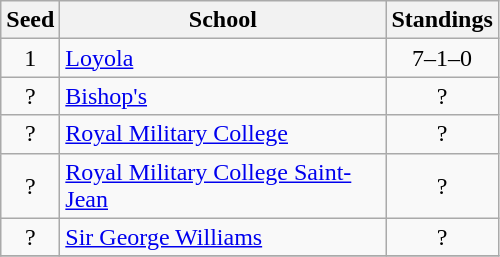<table class="wikitable">
<tr>
<th>Seed</th>
<th style="width:210px">School</th>
<th>Standings</th>
</tr>
<tr>
<td align=center>1</td>
<td><a href='#'>Loyola</a></td>
<td align=center>7–1–0</td>
</tr>
<tr>
<td align=center>?</td>
<td><a href='#'>Bishop's</a></td>
<td align=center>?</td>
</tr>
<tr>
<td align=center>?</td>
<td><a href='#'>Royal Military College</a></td>
<td align=center>?</td>
</tr>
<tr>
<td align=center>?</td>
<td><a href='#'>Royal Military College Saint-Jean</a></td>
<td align=center>?</td>
</tr>
<tr>
<td align=center>?</td>
<td><a href='#'>Sir George Williams</a></td>
<td align=center>?</td>
</tr>
<tr>
</tr>
</table>
